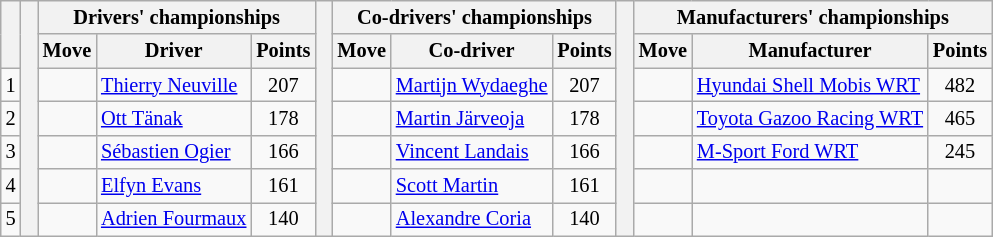<table class="wikitable" style="font-size:85%;">
<tr>
<th rowspan="2"></th>
<th rowspan="7" style="width:5px;"></th>
<th colspan="3">Drivers' championships</th>
<th rowspan="7" style="width:5px;"></th>
<th colspan="3" nowrap>Co-drivers' championships</th>
<th rowspan="7" style="width:5px;"></th>
<th colspan="3" nowrap>Manufacturers' championships</th>
</tr>
<tr>
<th>Move</th>
<th>Driver</th>
<th>Points</th>
<th>Move</th>
<th>Co-driver</th>
<th>Points</th>
<th>Move</th>
<th>Manufacturer</th>
<th>Points</th>
</tr>
<tr>
<td align="center">1</td>
<td align="center"></td>
<td><a href='#'>Thierry Neuville</a></td>
<td align="center">207</td>
<td align="center"></td>
<td><a href='#'>Martijn Wydaeghe</a></td>
<td align="center">207</td>
<td align="center"></td>
<td><a href='#'>Hyundai Shell Mobis WRT</a></td>
<td align="center">482</td>
</tr>
<tr>
<td align="center">2</td>
<td align="center"></td>
<td><a href='#'>Ott Tänak</a></td>
<td align="center">178</td>
<td align="center"></td>
<td><a href='#'>Martin Järveoja</a></td>
<td align="center">178</td>
<td align="center"></td>
<td><a href='#'>Toyota Gazoo Racing WRT</a></td>
<td align="center">465</td>
</tr>
<tr>
<td align="center">3</td>
<td align="center"></td>
<td><a href='#'>Sébastien Ogier</a></td>
<td align="center">166</td>
<td align="center"></td>
<td><a href='#'>Vincent Landais</a></td>
<td align="center">166</td>
<td align="center"></td>
<td><a href='#'>M-Sport Ford WRT</a></td>
<td align="center">245</td>
</tr>
<tr>
<td align="center">4</td>
<td align="center"></td>
<td><a href='#'>Elfyn Evans</a></td>
<td align="center">161</td>
<td align="center"></td>
<td><a href='#'>Scott Martin</a></td>
<td align="center">161</td>
<td></td>
<td></td>
<td></td>
</tr>
<tr>
<td align="center">5</td>
<td align="center"></td>
<td><a href='#'>Adrien Fourmaux</a></td>
<td align="center">140</td>
<td align="center"></td>
<td><a href='#'>Alexandre Coria</a></td>
<td align="center">140</td>
<td></td>
<td></td>
<td></td>
</tr>
</table>
